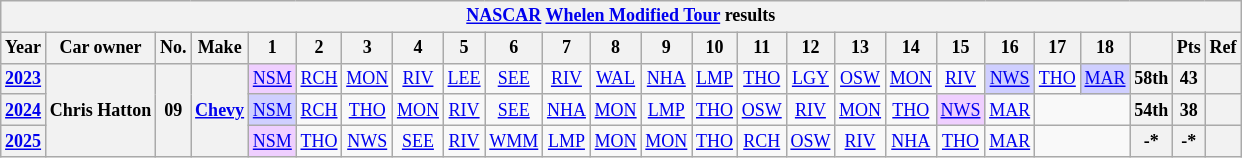<table class="wikitable" style="text-align:center; font-size:75%">
<tr>
<th colspan=38><a href='#'>NASCAR</a> <a href='#'>Whelen Modified Tour</a> results</th>
</tr>
<tr>
<th>Year</th>
<th>Car owner</th>
<th>No.</th>
<th>Make</th>
<th>1</th>
<th>2</th>
<th>3</th>
<th>4</th>
<th>5</th>
<th>6</th>
<th>7</th>
<th>8</th>
<th>9</th>
<th>10</th>
<th>11</th>
<th>12</th>
<th>13</th>
<th>14</th>
<th>15</th>
<th>16</th>
<th>17</th>
<th>18</th>
<th></th>
<th>Pts</th>
<th>Ref</th>
</tr>
<tr>
<th><a href='#'>2023</a></th>
<th rowspan=3>Chris Hatton</th>
<th rowspan=3>09</th>
<th rowspan=3><a href='#'>Chevy</a></th>
<td style="background:#EFCFFF;"><a href='#'>NSM</a><br></td>
<td><a href='#'>RCH</a></td>
<td><a href='#'>MON</a></td>
<td><a href='#'>RIV</a></td>
<td><a href='#'>LEE</a></td>
<td><a href='#'>SEE</a></td>
<td><a href='#'>RIV</a></td>
<td><a href='#'>WAL</a></td>
<td><a href='#'>NHA</a></td>
<td><a href='#'>LMP</a></td>
<td><a href='#'>THO</a></td>
<td><a href='#'>LGY</a></td>
<td><a href='#'>OSW</a></td>
<td><a href='#'>MON</a></td>
<td><a href='#'>RIV</a></td>
<td style="background:#CFCFFF;"><a href='#'>NWS</a><br></td>
<td><a href='#'>THO</a></td>
<td style="background:#CFCFFF;"><a href='#'>MAR</a><br></td>
<th>58th</th>
<th>43</th>
<th></th>
</tr>
<tr>
<th><a href='#'>2024</a></th>
<td style="background:#CFCFFF;"><a href='#'>NSM</a><br></td>
<td><a href='#'>RCH</a></td>
<td><a href='#'>THO</a></td>
<td><a href='#'>MON</a></td>
<td><a href='#'>RIV</a></td>
<td><a href='#'>SEE</a></td>
<td><a href='#'>NHA</a></td>
<td><a href='#'>MON</a></td>
<td><a href='#'>LMP</a></td>
<td><a href='#'>THO</a></td>
<td><a href='#'>OSW</a></td>
<td><a href='#'>RIV</a></td>
<td><a href='#'>MON</a></td>
<td><a href='#'>THO</a></td>
<td style="background:#EFCFFF;"><a href='#'>NWS</a><br></td>
<td><a href='#'>MAR</a></td>
<td colspan=2></td>
<th>54th</th>
<th>38</th>
<th></th>
</tr>
<tr>
<th><a href='#'>2025</a></th>
<td style="background:#EFCFFF;"><a href='#'>NSM</a><br></td>
<td><a href='#'>THO</a></td>
<td><a href='#'>NWS</a></td>
<td><a href='#'>SEE</a></td>
<td><a href='#'>RIV</a></td>
<td><a href='#'>WMM</a></td>
<td><a href='#'>LMP</a></td>
<td><a href='#'>MON</a></td>
<td><a href='#'>MON</a></td>
<td><a href='#'>THO</a></td>
<td><a href='#'>RCH</a></td>
<td><a href='#'>OSW</a></td>
<td><a href='#'>RIV</a></td>
<td><a href='#'>NHA</a></td>
<td><a href='#'>THO</a></td>
<td><a href='#'>MAR</a></td>
<td colspan=2></td>
<th>-*</th>
<th>-*</th>
<th></th>
</tr>
</table>
